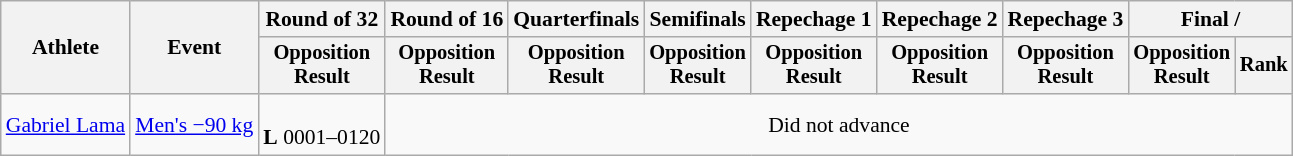<table class="wikitable" style="font-size:90%">
<tr>
<th rowspan="2">Athlete</th>
<th rowspan="2">Event</th>
<th>Round of 32</th>
<th>Round of 16</th>
<th>Quarterfinals</th>
<th>Semifinals</th>
<th>Repechage 1</th>
<th>Repechage 2</th>
<th>Repechage 3</th>
<th colspan=2>Final / </th>
</tr>
<tr style="font-size:95%">
<th>Opposition<br>Result</th>
<th>Opposition<br>Result</th>
<th>Opposition<br>Result</th>
<th>Opposition<br>Result</th>
<th>Opposition<br>Result</th>
<th>Opposition<br>Result</th>
<th>Opposition<br>Result</th>
<th>Opposition<br>Result</th>
<th>Rank</th>
</tr>
<tr align=center>
<td align=left><a href='#'>Gabriel Lama</a></td>
<td align=left><a href='#'>Men's −90 kg</a></td>
<td><br><strong>L</strong> 0001–0120</td>
<td colspan=8>Did not advance</td>
</tr>
</table>
